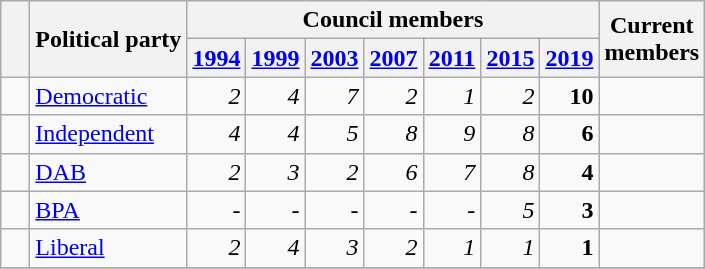<table class="wikitable">
<tr>
<th rowspan="2">   </th>
<th rowspan="2">Political party</th>
<th colspan="7">Council members</th>
<th colspan="11" rowspan="2">Current<br>members</th>
</tr>
<tr>
<th><a href='#'>1994</a></th>
<th><a href='#'>1999</a></th>
<th><a href='#'>2003</a></th>
<th><a href='#'>2007</a></th>
<th><a href='#'>2011</a></th>
<th><a href='#'>2015</a></th>
<th><a href='#'>2019</a></th>
</tr>
<tr>
<td bgcolor=> </td>
<td><a href='#'>Democratic</a></td>
<td style="text-align: right"><em>2</em></td>
<td style="text-align: right"><em>4</em></td>
<td style="text-align: right"><em>7</em></td>
<td style="text-align: right"><em>2</em></td>
<td style="text-align: right"><em>1</em></td>
<td style="text-align: right"><em>2</em></td>
<td style="text-align: right"><strong>10</strong></td>
<td></td>
</tr>
<tr>
<td bgcolor=> </td>
<td><a href='#'>Independent</a></td>
<td style="text-align: right"><em>4</em></td>
<td style="text-align: right"><em>4</em></td>
<td style="text-align: right"><em>5</em></td>
<td style="text-align: right"><em>8</em></td>
<td style="text-align: right"><em>9</em></td>
<td style="text-align: right"><em>8</em></td>
<td style="text-align: right"><strong>6</strong></td>
<td></td>
</tr>
<tr>
<td bgcolor=> </td>
<td><a href='#'>DAB</a></td>
<td style="text-align: right"><em>2</em></td>
<td style="text-align: right"><em>3</em></td>
<td style="text-align: right"><em>2</em></td>
<td style="text-align: right"><em>6</em></td>
<td style="text-align: right"><em>7</em></td>
<td style="text-align: right"><em>8</em></td>
<td style="text-align: right"><strong>4</strong></td>
<td></td>
</tr>
<tr>
<td bgcolor=> </td>
<td><a href='#'>BPA</a></td>
<td style="text-align: right"><em>-</em></td>
<td style="text-align: right"><em>-</em></td>
<td style="text-align: right"><em>-</em></td>
<td style="text-align: right"><em>-</em></td>
<td style="text-align: right"><em>-</em></td>
<td style="text-align: right"><em>5</em></td>
<td style="text-align: right"><strong>3</strong></td>
<td></td>
</tr>
<tr>
<td bgcolor=> </td>
<td><a href='#'>Liberal</a></td>
<td style="text-align: right"><em>2</em></td>
<td style="text-align: right"><em>4</em></td>
<td style="text-align: right"><em>3</em></td>
<td style="text-align: right"><em>2</em></td>
<td style="text-align: right"><em>1</em></td>
<td style="text-align: right"><em>1</em></td>
<td style="text-align: right"><strong>1</strong></td>
<td></td>
</tr>
<tr>
</tr>
</table>
